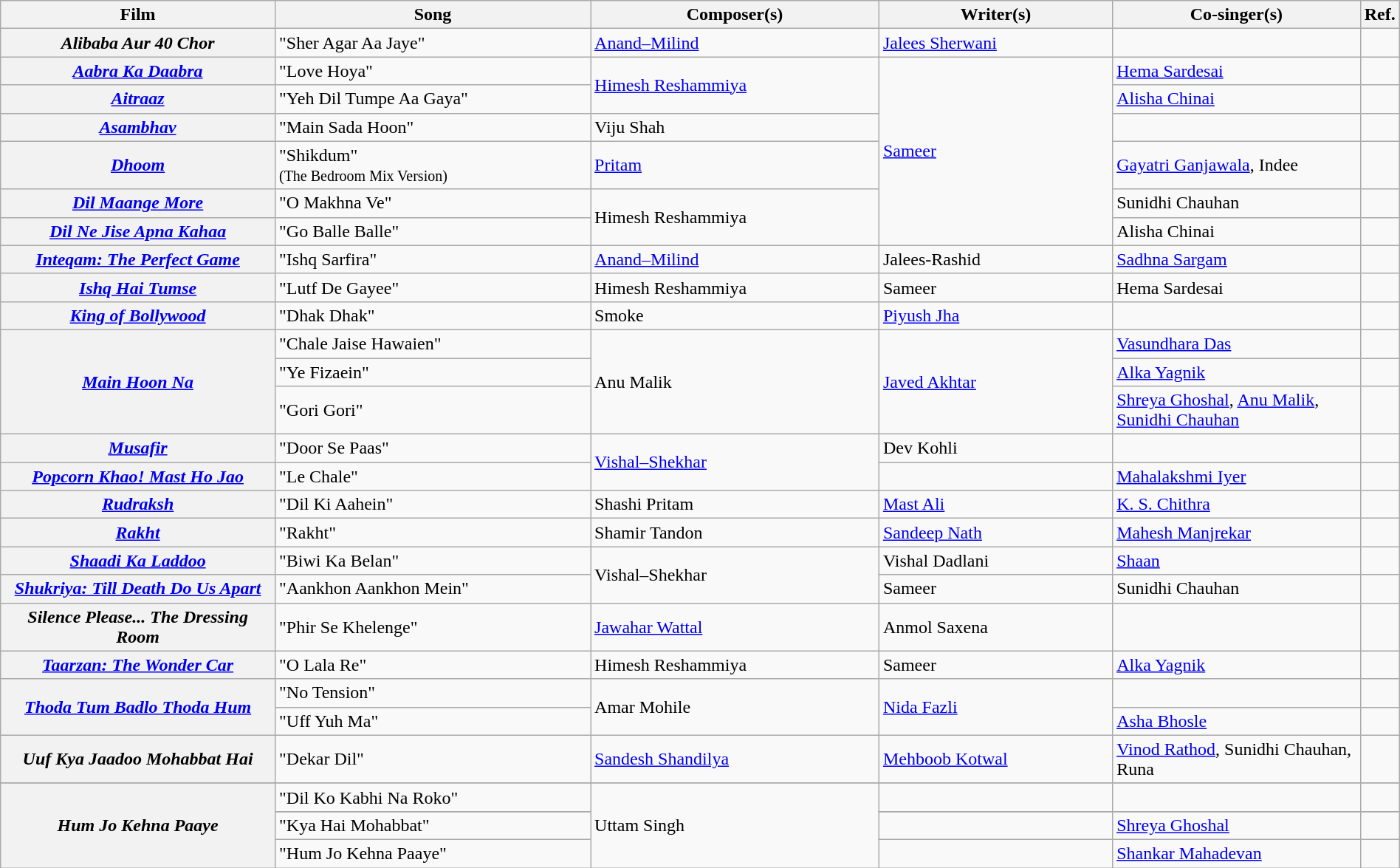<table class="wikitable plainrowheaders" width="100%" textcolor:#000;">
<tr>
<th scope="col" width=20%><strong>Film</strong></th>
<th scope="col" width=23%><strong>Song</strong></th>
<th scope="col" width=21%><strong>Composer(s)</strong></th>
<th scope="col" width=17%><strong>Writer(s)</strong></th>
<th scope="col" width=18%><strong>Co-singer(s)</strong></th>
<th scope="col" width=1%><strong>Ref.</strong></th>
</tr>
<tr>
<th scope="row"><em>Alibaba Aur 40 Chor</em></th>
<td>"Sher Agar Aa Jaye"</td>
<td><a href='#'>Anand–Milind</a></td>
<td><a href='#'>Jalees Sherwani</a></td>
<td></td>
<td></td>
</tr>
<tr>
<th scope="row"><em><a href='#'>Aabra Ka Daabra</a></em></th>
<td>"Love Hoya"</td>
<td rowspan="2"><a href='#'>Himesh Reshammiya</a></td>
<td rowspan="6"><a href='#'>Sameer</a></td>
<td><a href='#'>Hema Sardesai</a></td>
<td></td>
</tr>
<tr>
<th scope="row"><em><a href='#'>Aitraaz</a></em></th>
<td>"Yeh Dil Tumpe Aa Gaya"</td>
<td><a href='#'>Alisha Chinai</a></td>
<td></td>
</tr>
<tr>
<th scope="row"><em><a href='#'>Asambhav</a></em></th>
<td>"Main Sada Hoon"</td>
<td>Viju Shah</td>
<td></td>
<td></td>
</tr>
<tr>
<th scope="row"><em><a href='#'>Dhoom</a></em></th>
<td>"Shikdum"<br><small>(The Bedroom Mix Version)</small></td>
<td><a href='#'>Pritam</a></td>
<td><a href='#'>Gayatri Ganjawala</a>, Indee</td>
<td></td>
</tr>
<tr>
<th scope="row"><em><a href='#'>Dil Maange More</a></em></th>
<td>"O Makhna Ve"</td>
<td rowspan="2">Himesh Reshammiya</td>
<td>Sunidhi Chauhan</td>
<td></td>
</tr>
<tr>
<th scope="row"><em><a href='#'>Dil Ne Jise Apna Kahaa</a></em></th>
<td>"Go Balle Balle"</td>
<td>Alisha Chinai</td>
<td></td>
</tr>
<tr>
<th scope="row"><em><a href='#'>Inteqam: The Perfect Game</a></em></th>
<td>"Ishq Sarfira"</td>
<td><a href='#'>Anand–Milind</a></td>
<td>Jalees-Rashid</td>
<td><a href='#'>Sadhna Sargam</a></td>
<td></td>
</tr>
<tr>
<th scope="row"><em><a href='#'>Ishq Hai Tumse</a></em></th>
<td>"Lutf De Gayee"</td>
<td>Himesh Reshammiya</td>
<td>Sameer</td>
<td>Hema Sardesai</td>
<td></td>
</tr>
<tr>
<th scope="row"><em><a href='#'>King of Bollywood</a></em></th>
<td>"Dhak Dhak"</td>
<td>Smoke</td>
<td><a href='#'>Piyush Jha</a></td>
<td></td>
<td></td>
</tr>
<tr>
<th scope="row" rowspan="3"><em><a href='#'>Main Hoon Na</a></em></th>
<td>"Chale Jaise Hawaien"</td>
<td rowspan="3">Anu Malik</td>
<td rowspan="3"><a href='#'>Javed Akhtar</a></td>
<td><a href='#'>Vasundhara Das</a></td>
<td></td>
</tr>
<tr>
<td>"Ye Fizaein"</td>
<td><a href='#'>Alka Yagnik</a></td>
<td></td>
</tr>
<tr>
<td>"Gori Gori"</td>
<td><a href='#'>Shreya Ghoshal</a>, <a href='#'>Anu Malik</a>, <a href='#'>Sunidhi Chauhan</a></td>
<td></td>
</tr>
<tr>
<th scope="row"><em><a href='#'>Musafir</a></em></th>
<td>"Door Se Paas"</td>
<td rowspan="2"><a href='#'>Vishal–Shekhar</a></td>
<td>Dev Kohli</td>
<td></td>
<td></td>
</tr>
<tr>
<th scope="row"><em><a href='#'>Popcorn Khao! Mast Ho Jao</a></em></th>
<td>"Le Chale"</td>
<td></td>
<td><a href='#'>Mahalakshmi Iyer</a></td>
<td></td>
</tr>
<tr>
<th scope="row"><em><a href='#'>Rudraksh</a></em></th>
<td>"Dil Ki Aahein"</td>
<td>Shashi Pritam</td>
<td><a href='#'>Mast Ali</a></td>
<td><a href='#'>K. S. Chithra</a></td>
<td></td>
</tr>
<tr>
<th scope="row"><em><a href='#'>Rakht</a></em></th>
<td>"Rakht"</td>
<td>Shamir Tandon</td>
<td><a href='#'>Sandeep Nath</a></td>
<td><a href='#'>Mahesh Manjrekar</a></td>
<td></td>
</tr>
<tr>
<th scope="row"><em><a href='#'>Shaadi Ka Laddoo</a></em></th>
<td>"Biwi Ka Belan"</td>
<td rowspan="2">Vishal–Shekhar</td>
<td>Vishal Dadlani</td>
<td><a href='#'>Shaan</a></td>
<td></td>
</tr>
<tr>
<th scope="row"><em><a href='#'>Shukriya: Till Death Do Us Apart</a></em></th>
<td>"Aankhon Aankhon Mein"</td>
<td>Sameer</td>
<td>Sunidhi Chauhan</td>
<td></td>
</tr>
<tr>
<th scope="row"><em>Silence Please... The Dressing Room</em></th>
<td>"Phir Se Khelenge"</td>
<td><a href='#'>Jawahar Wattal</a></td>
<td>Anmol Saxena</td>
<td></td>
<td></td>
</tr>
<tr>
<th scope="row"><em><a href='#'>Taarzan: The Wonder Car</a></em></th>
<td>"O Lala Re"</td>
<td>Himesh Reshammiya</td>
<td>Sameer</td>
<td><a href='#'>Alka Yagnik</a></td>
<td></td>
</tr>
<tr>
<th scope="row" rowspan="2"><em><a href='#'>Thoda Tum Badlo Thoda Hum</a></em></th>
<td>"No Tension"</td>
<td rowspan="2">Amar Mohile</td>
<td rowspan="2"><a href='#'>Nida Fazli</a></td>
<td></td>
<td></td>
</tr>
<tr>
<td>"Uff Yuh Ma"</td>
<td><a href='#'>Asha Bhosle</a></td>
<td></td>
</tr>
<tr>
<th scope="row"><em>Uuf Kya Jaadoo Mohabbat Hai</em></th>
<td>"Dekar Dil"</td>
<td><a href='#'>Sandesh Shandilya</a></td>
<td><a href='#'>Mehboob Kotwal</a></td>
<td><a href='#'>Vinod Rathod</a>, Sunidhi Chauhan, Runa</td>
<td></td>
</tr>
<tr>
</tr>
<tr>
<th scope="row" rowspan="4"><em>Hum Jo Kehna Paaye</em></th>
<td>"Dil Ko Kabhi Na Roko"</td>
<td rowspan="4">Uttam Singh</td>
<td></td>
<td></td>
<td></td>
</tr>
<tr>
</tr>
<tr>
<td>"Kya Hai Mohabbat"</td>
<td></td>
<td><a href='#'>Shreya Ghoshal</a></td>
<td></td>
</tr>
<tr>
<td>"Hum Jo Kehna Paaye"</td>
<td></td>
<td><a href='#'>Shankar Mahadevan</a></td>
<td></td>
</tr>
</table>
